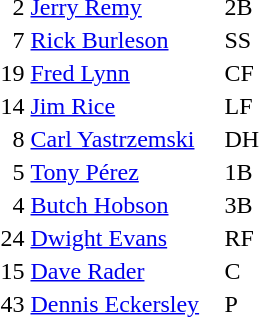<table>
<tr>
<td>  2</td>
<td><a href='#'>Jerry Remy</a></td>
<td>2B</td>
</tr>
<tr>
<td>  7</td>
<td><a href='#'>Rick Burleson</a></td>
<td>SS</td>
</tr>
<tr>
<td>19</td>
<td><a href='#'>Fred Lynn</a></td>
<td>CF</td>
</tr>
<tr>
<td>14</td>
<td><a href='#'>Jim Rice</a></td>
<td>LF</td>
</tr>
<tr>
<td>  8</td>
<td><a href='#'>Carl Yastrzemski</a>    </td>
<td>DH</td>
</tr>
<tr>
<td>  5</td>
<td><a href='#'>Tony Pérez</a></td>
<td>1B</td>
</tr>
<tr>
<td>  4</td>
<td><a href='#'>Butch Hobson</a></td>
<td>3B</td>
</tr>
<tr>
<td>24</td>
<td><a href='#'>Dwight Evans</a></td>
<td>RF</td>
</tr>
<tr>
<td>15</td>
<td><a href='#'>Dave Rader</a></td>
<td>C</td>
</tr>
<tr>
<td>43</td>
<td><a href='#'>Dennis Eckersley</a></td>
<td>P</td>
</tr>
</table>
